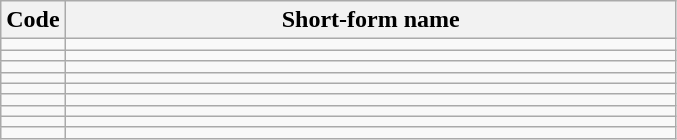<table class="wikitable sortable">
<tr>
<th>Code</th>
<th width=400px>Short-form name</th>
</tr>
<tr>
<td></td>
<td><em></em></td>
</tr>
<tr>
<td></td>
<td></td>
</tr>
<tr>
<td></td>
<td></td>
</tr>
<tr>
<td></td>
<td><em></em></td>
</tr>
<tr>
<td></td>
<td></td>
</tr>
<tr>
<td></td>
<td></td>
</tr>
<tr>
<td></td>
<td><em></em></td>
</tr>
<tr>
<td></td>
<td></td>
</tr>
<tr>
<td></td>
<td></td>
</tr>
</table>
